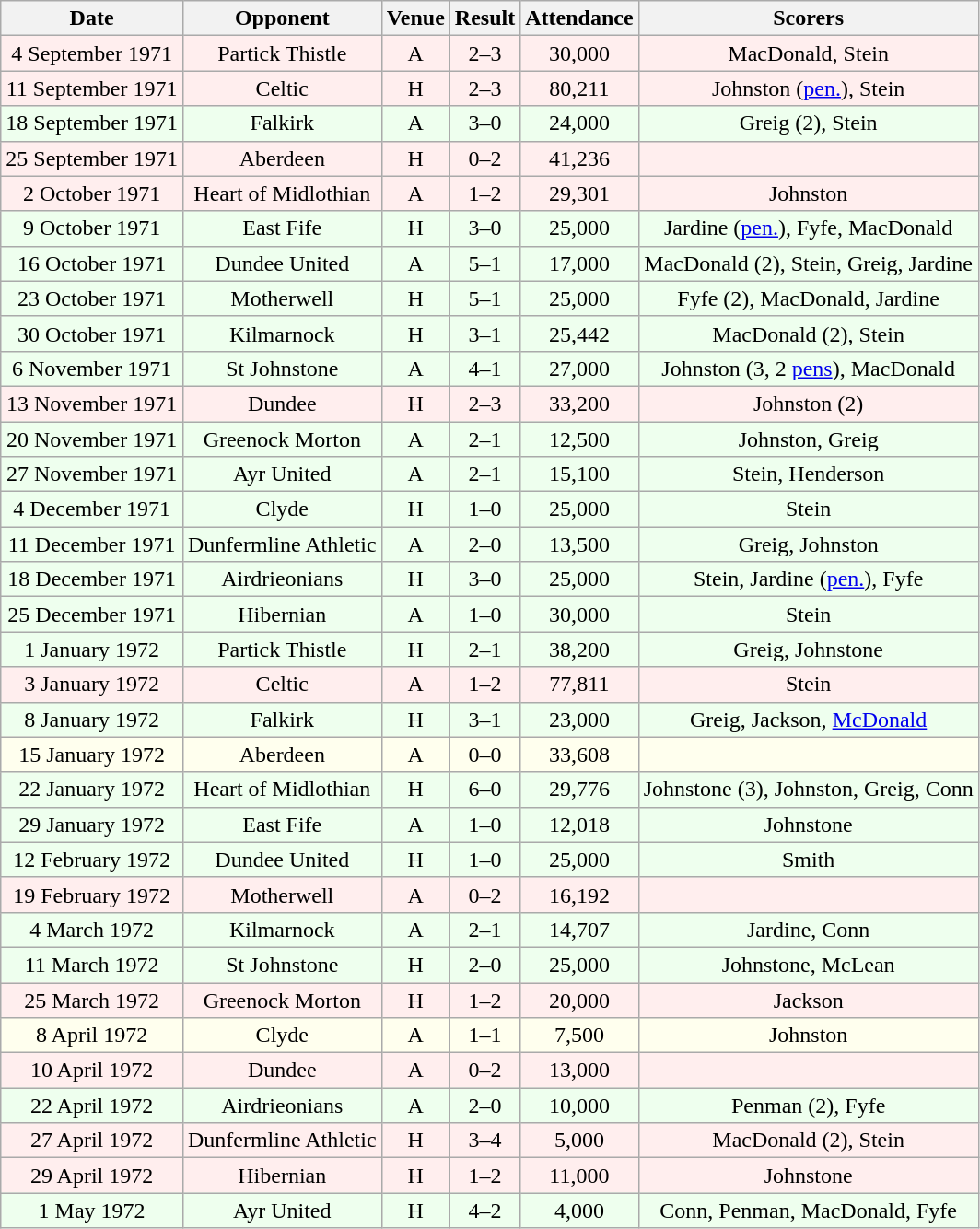<table class="wikitable sortable" style="font-size:100%; text-align:center">
<tr>
<th>Date</th>
<th>Opponent</th>
<th>Venue</th>
<th>Result</th>
<th>Attendance</th>
<th>Scorers</th>
</tr>
<tr bgcolor = "#FFEEEE">
<td>4 September 1971</td>
<td>Partick Thistle</td>
<td>A</td>
<td>2–3</td>
<td>30,000</td>
<td>MacDonald, Stein</td>
</tr>
<tr bgcolor = "#FFEEEE">
<td>11 September 1971</td>
<td>Celtic</td>
<td>H</td>
<td>2–3</td>
<td>80,211</td>
<td>Johnston (<a href='#'>pen.</a>), Stein</td>
</tr>
<tr bgcolor = "#EEFFEE">
<td>18 September 1971</td>
<td>Falkirk</td>
<td>A</td>
<td>3–0</td>
<td>24,000</td>
<td>Greig (2), Stein</td>
</tr>
<tr bgcolor = "#FFEEEE">
<td>25 September 1971</td>
<td>Aberdeen</td>
<td>H</td>
<td>0–2</td>
<td>41,236</td>
<td></td>
</tr>
<tr bgcolor = "#FFEEEE">
<td>2 October 1971</td>
<td>Heart of Midlothian</td>
<td>A</td>
<td>1–2</td>
<td>29,301</td>
<td>Johnston</td>
</tr>
<tr bgcolor = "#EEFFEE">
<td>9 October 1971</td>
<td>East Fife</td>
<td>H</td>
<td>3–0</td>
<td>25,000</td>
<td>Jardine (<a href='#'>pen.</a>), Fyfe, MacDonald</td>
</tr>
<tr bgcolor = "#EEFFEE">
<td>16 October 1971</td>
<td>Dundee United</td>
<td>A</td>
<td>5–1</td>
<td>17,000</td>
<td>MacDonald (2), Stein, Greig, Jardine</td>
</tr>
<tr bgcolor = "#EEFFEE">
<td>23 October 1971</td>
<td>Motherwell</td>
<td>H</td>
<td>5–1</td>
<td>25,000</td>
<td>Fyfe (2), MacDonald, Jardine</td>
</tr>
<tr bgcolor = "#EEFFEE">
<td>30 October 1971</td>
<td>Kilmarnock</td>
<td>H</td>
<td>3–1</td>
<td>25,442</td>
<td>MacDonald (2), Stein</td>
</tr>
<tr bgcolor = "#EEFFEE">
<td>6 November 1971</td>
<td>St Johnstone</td>
<td>A</td>
<td>4–1</td>
<td>27,000</td>
<td>Johnston (3, 2 <a href='#'>pens</a>), MacDonald</td>
</tr>
<tr bgcolor = "#FFEEEE">
<td>13 November 1971</td>
<td>Dundee</td>
<td>H</td>
<td>2–3</td>
<td>33,200</td>
<td>Johnston (2)</td>
</tr>
<tr bgcolor = "#EEFFEE">
<td>20 November 1971</td>
<td>Greenock Morton</td>
<td>A</td>
<td>2–1</td>
<td>12,500</td>
<td>Johnston, Greig</td>
</tr>
<tr bgcolor = "#EEFFEE">
<td>27 November 1971</td>
<td>Ayr United</td>
<td>A</td>
<td>2–1</td>
<td>15,100</td>
<td>Stein, Henderson</td>
</tr>
<tr bgcolor = "#EEFFEE">
<td>4 December 1971</td>
<td>Clyde</td>
<td>H</td>
<td>1–0</td>
<td>25,000</td>
<td>Stein</td>
</tr>
<tr bgcolor = "#EEFFEE">
<td>11 December 1971</td>
<td>Dunfermline Athletic</td>
<td>A</td>
<td>2–0</td>
<td>13,500</td>
<td>Greig, Johnston</td>
</tr>
<tr bgcolor = "#EEFFEE">
<td>18 December 1971</td>
<td>Airdrieonians</td>
<td>H</td>
<td>3–0</td>
<td>25,000</td>
<td>Stein, Jardine (<a href='#'>pen.</a>), Fyfe</td>
</tr>
<tr bgcolor = "#EEFFEE">
<td>25 December 1971</td>
<td>Hibernian</td>
<td>A</td>
<td>1–0</td>
<td>30,000</td>
<td>Stein</td>
</tr>
<tr bgcolor = "#EEFFEE">
<td>1 January 1972</td>
<td>Partick Thistle</td>
<td>H</td>
<td>2–1</td>
<td>38,200</td>
<td>Greig, Johnstone</td>
</tr>
<tr bgcolor = "#FFEEEE">
<td>3 January 1972</td>
<td>Celtic</td>
<td>A</td>
<td>1–2</td>
<td>77,811</td>
<td>Stein</td>
</tr>
<tr bgcolor = "#EEFFEE">
<td>8 January 1972</td>
<td>Falkirk</td>
<td>H</td>
<td>3–1</td>
<td>23,000</td>
<td>Greig, Jackson, <a href='#'>McDonald</a></td>
</tr>
<tr bgcolor = "#FFFFEE">
<td>15 January 1972</td>
<td>Aberdeen</td>
<td>A</td>
<td>0–0</td>
<td>33,608</td>
<td></td>
</tr>
<tr bgcolor = "#EEFFEE">
<td>22 January 1972</td>
<td>Heart of Midlothian</td>
<td>H</td>
<td>6–0</td>
<td>29,776</td>
<td>Johnstone (3), Johnston, Greig, Conn</td>
</tr>
<tr bgcolor = "#EEFFEE">
<td>29 January 1972</td>
<td>East Fife</td>
<td>A</td>
<td>1–0</td>
<td>12,018</td>
<td>Johnstone</td>
</tr>
<tr bgcolor = "#EEFFEE">
<td>12 February 1972</td>
<td>Dundee United</td>
<td>H</td>
<td>1–0</td>
<td>25,000</td>
<td>Smith</td>
</tr>
<tr bgcolor = "#FFEEEE">
<td>19 February 1972</td>
<td>Motherwell</td>
<td>A</td>
<td>0–2</td>
<td>16,192</td>
<td></td>
</tr>
<tr bgcolor = "#EEFFEE">
<td>4 March 1972</td>
<td>Kilmarnock</td>
<td>A</td>
<td>2–1</td>
<td>14,707</td>
<td>Jardine, Conn</td>
</tr>
<tr bgcolor = "#EEFFEE">
<td>11 March 1972</td>
<td>St Johnstone</td>
<td>H</td>
<td>2–0</td>
<td>25,000</td>
<td>Johnstone, McLean</td>
</tr>
<tr bgcolor = "#FFEEEE">
<td>25 March 1972</td>
<td>Greenock Morton</td>
<td>H</td>
<td>1–2</td>
<td>20,000</td>
<td>Jackson</td>
</tr>
<tr bgcolor = "#FFFFEE">
<td>8 April 1972</td>
<td>Clyde</td>
<td>A</td>
<td>1–1</td>
<td>7,500</td>
<td>Johnston</td>
</tr>
<tr bgcolor = "#FFEEEE">
<td>10 April 1972</td>
<td>Dundee</td>
<td>A</td>
<td>0–2</td>
<td>13,000</td>
<td></td>
</tr>
<tr bgcolor = "#EEFFEE">
<td>22 April 1972</td>
<td>Airdrieonians</td>
<td>A</td>
<td>2–0</td>
<td>10,000</td>
<td>Penman (2), Fyfe</td>
</tr>
<tr bgcolor = "#FFEEEE">
<td>27 April 1972</td>
<td>Dunfermline Athletic</td>
<td>H</td>
<td>3–4</td>
<td>5,000</td>
<td>MacDonald (2), Stein</td>
</tr>
<tr bgcolor = "#FFEEEE">
<td>29 April 1972</td>
<td>Hibernian</td>
<td>H</td>
<td>1–2</td>
<td>11,000</td>
<td>Johnstone</td>
</tr>
<tr bgcolor = "#EEFFEE">
<td>1 May 1972</td>
<td>Ayr United</td>
<td>H</td>
<td>4–2</td>
<td>4,000</td>
<td>Conn, Penman, MacDonald, Fyfe</td>
</tr>
</table>
